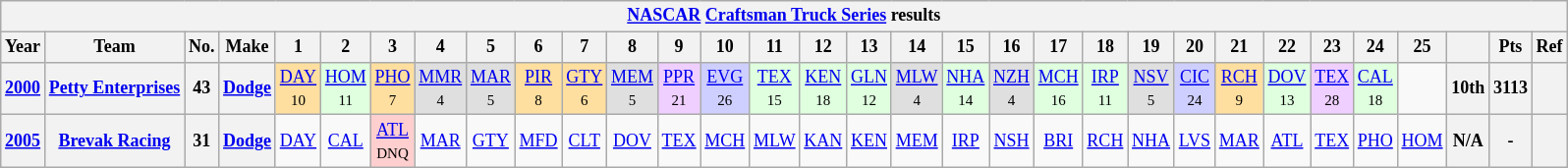<table class="wikitable" style="text-align:center; font-size:75%">
<tr>
<th colspan=34><a href='#'>NASCAR</a> <a href='#'>Craftsman Truck Series</a> results</th>
</tr>
<tr>
<th>Year</th>
<th>Team</th>
<th>No.</th>
<th>Make</th>
<th>1</th>
<th>2</th>
<th>3</th>
<th>4</th>
<th>5</th>
<th>6</th>
<th>7</th>
<th>8</th>
<th>9</th>
<th>10</th>
<th>11</th>
<th>12</th>
<th>13</th>
<th>14</th>
<th>15</th>
<th>16</th>
<th>17</th>
<th>18</th>
<th>19</th>
<th>20</th>
<th>21</th>
<th>22</th>
<th>23</th>
<th>24</th>
<th>25</th>
<th></th>
<th>Pts</th>
<th>Ref</th>
</tr>
<tr>
<th><a href='#'>2000</a></th>
<th><a href='#'>Petty Enterprises</a></th>
<th>43</th>
<th><a href='#'>Dodge</a></th>
<td style="background:#FFDF9F;"><a href='#'>DAY</a><br><small>10</small></td>
<td style="background:#DFFFDF;"><a href='#'>HOM</a><br><small>11</small></td>
<td style="background:#FFDF9F;"><a href='#'>PHO</a><br><small>7</small></td>
<td style="background:#DFDFDF;"><a href='#'>MMR</a><br><small>4</small></td>
<td style="background:#DFDFDF;"><a href='#'>MAR</a><br><small>5</small></td>
<td style="background:#FFDF9F;"><a href='#'>PIR</a><br><small>8</small></td>
<td style="background:#FFDF9F;"><a href='#'>GTY</a><br><small>6</small></td>
<td style="background:#DFDFDF;"><a href='#'>MEM</a><br><small>5</small></td>
<td style="background:#EFCFFF;"><a href='#'>PPR</a><br><small>21</small></td>
<td style="background:#CFCFFF;"><a href='#'>EVG</a><br><small>26</small></td>
<td style="background:#DFFFDF;"><a href='#'>TEX</a><br><small>15</small></td>
<td style="background:#DFFFDF;"><a href='#'>KEN</a><br><small>18</small></td>
<td style="background:#DFFFDF;"><a href='#'>GLN</a><br><small>12</small></td>
<td style="background:#DFDFDF;"><a href='#'>MLW</a><br><small>4</small></td>
<td style="background:#DFFFDF;"><a href='#'>NHA</a><br><small>14</small></td>
<td style="background:#DFDFDF;"><a href='#'>NZH</a><br><small>4</small></td>
<td style="background:#DFFFDF;"><a href='#'>MCH</a><br><small>16</small></td>
<td style="background:#DFFFDF;"><a href='#'>IRP</a><br><small>11</small></td>
<td style="background:#DFDFDF;"><a href='#'>NSV</a><br><small>5</small></td>
<td style="background:#CFCFFF;"><a href='#'>CIC</a><br><small>24</small></td>
<td style="background:#FFDF9F;"><a href='#'>RCH</a><br><small>9</small></td>
<td style="background:#DFFFDF;"><a href='#'>DOV</a><br><small>13</small></td>
<td style="background:#EFCFFF;"><a href='#'>TEX</a><br><small>28</small></td>
<td style="background:#DFFFDF;"><a href='#'>CAL</a><br><small>18</small></td>
<td></td>
<th>10th</th>
<th>3113</th>
<th></th>
</tr>
<tr>
<th><a href='#'>2005</a></th>
<th><a href='#'>Brevak Racing</a></th>
<th>31</th>
<th><a href='#'>Dodge</a></th>
<td><a href='#'>DAY</a></td>
<td><a href='#'>CAL</a></td>
<td style="background:#FFCFCF;"><a href='#'>ATL</a><br><small>DNQ</small></td>
<td><a href='#'>MAR</a></td>
<td><a href='#'>GTY</a></td>
<td><a href='#'>MFD</a></td>
<td><a href='#'>CLT</a></td>
<td><a href='#'>DOV</a></td>
<td><a href='#'>TEX</a></td>
<td><a href='#'>MCH</a></td>
<td><a href='#'>MLW</a></td>
<td><a href='#'>KAN</a></td>
<td><a href='#'>KEN</a></td>
<td><a href='#'>MEM</a></td>
<td><a href='#'>IRP</a></td>
<td><a href='#'>NSH</a></td>
<td><a href='#'>BRI</a></td>
<td><a href='#'>RCH</a></td>
<td><a href='#'>NHA</a></td>
<td><a href='#'>LVS</a></td>
<td><a href='#'>MAR</a></td>
<td><a href='#'>ATL</a></td>
<td><a href='#'>TEX</a></td>
<td><a href='#'>PHO</a></td>
<td><a href='#'>HOM</a></td>
<th>N/A</th>
<th>-</th>
<th></th>
</tr>
</table>
